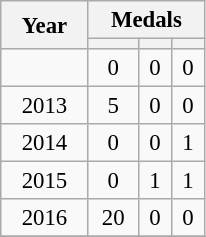<table class="wikitable" style="text-align: center; font-size:95%;">
<tr>
<th rowspan=2 width=30%>Year</th>
<th colspan=3 width=40%>Medals</th>
</tr>
<tr>
<th !width=10></th>
<th !width=10></th>
<th !width=10></th>
</tr>
<tr>
<td></td>
<td>0</td>
<td>0</td>
<td>0</td>
</tr>
<tr>
<td>2013</td>
<td>5</td>
<td>0</td>
<td>0</td>
</tr>
<tr>
<td>2014</td>
<td>0</td>
<td>0</td>
<td>1</td>
</tr>
<tr>
<td>2015</td>
<td>0</td>
<td>1</td>
<td>1</td>
</tr>
<tr>
<td>2016</td>
<td>20</td>
<td>0</td>
<td>0</td>
</tr>
<tr>
</tr>
</table>
